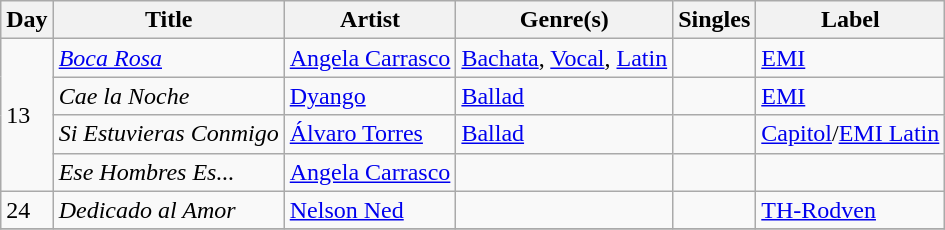<table class="wikitable sortable" style="text-align: left;">
<tr>
<th>Day</th>
<th>Title</th>
<th>Artist</th>
<th>Genre(s)</th>
<th>Singles</th>
<th>Label</th>
</tr>
<tr>
<td rowspan="4">13</td>
<td><em><a href='#'>Boca Rosa</a></em></td>
<td><a href='#'>Angela Carrasco</a></td>
<td><a href='#'>Bachata</a>, <a href='#'>Vocal</a>, <a href='#'>Latin</a></td>
<td></td>
<td><a href='#'>EMI</a></td>
</tr>
<tr>
<td><em>Cae la Noche</em></td>
<td><a href='#'>Dyango</a></td>
<td><a href='#'>Ballad</a></td>
<td></td>
<td><a href='#'>EMI</a></td>
</tr>
<tr>
<td><em>Si Estuvieras Conmigo</em></td>
<td><a href='#'>Álvaro Torres</a></td>
<td><a href='#'>Ballad</a></td>
<td></td>
<td><a href='#'>Capitol</a>/<a href='#'>EMI Latin</a></td>
</tr>
<tr>
<td><em>Ese Hombres Es...</em></td>
<td><a href='#'>Angela Carrasco</a></td>
<td></td>
<td></td>
<td></td>
</tr>
<tr>
<td>24</td>
<td><em>Dedicado al Amor</em></td>
<td><a href='#'>Nelson Ned</a></td>
<td></td>
<td></td>
<td><a href='#'>TH-Rodven</a></td>
</tr>
<tr>
</tr>
</table>
